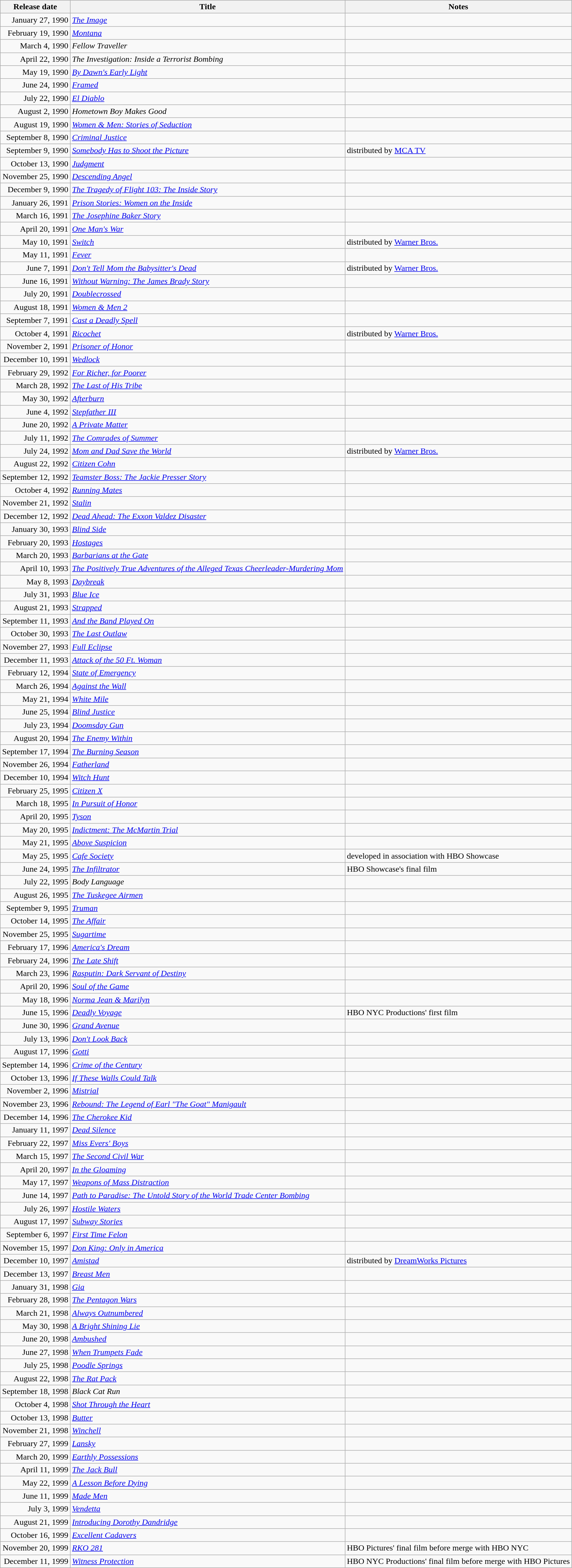<table class="wikitable sortable">
<tr>
<th>Release date</th>
<th>Title</th>
<th>Notes</th>
</tr>
<tr>
<td style="text-align:right;">January 27, 1990</td>
<td><em><a href='#'>The Image</a></em></td>
<td></td>
</tr>
<tr>
<td style="text-align:right;">February 19, 1990</td>
<td><em><a href='#'>Montana</a></em></td>
<td></td>
</tr>
<tr>
<td style="text-align:right;">March 4, 1990</td>
<td><em>Fellow Traveller</em></td>
<td></td>
</tr>
<tr>
<td style="text-align:right;">April 22, 1990</td>
<td><em>The Investigation: Inside a Terrorist Bombing</em></td>
<td></td>
</tr>
<tr>
<td style="text-align:right;">May 19, 1990</td>
<td><em><a href='#'>By Dawn's Early Light</a></em></td>
<td></td>
</tr>
<tr>
<td style="text-align:right;">June 24, 1990</td>
<td><em><a href='#'>Framed</a></em></td>
<td></td>
</tr>
<tr>
<td style="text-align:right;">July 22, 1990</td>
<td><em><a href='#'>El Diablo</a></em></td>
<td></td>
</tr>
<tr>
<td style="text-align:right;">August 2, 1990</td>
<td><em>Hometown Boy Makes Good</em></td>
<td></td>
</tr>
<tr>
<td style="text-align:right;">August 19, 1990</td>
<td><em><a href='#'>Women & Men: Stories of Seduction</a></em></td>
<td></td>
</tr>
<tr>
<td style="text-align:right;">September 8, 1990</td>
<td><em><a href='#'>Criminal Justice</a></em></td>
<td></td>
</tr>
<tr>
<td style="text-align:right;">September 9, 1990</td>
<td><em><a href='#'>Somebody Has to Shoot the Picture</a></em></td>
<td>distributed by <a href='#'>MCA TV</a></td>
</tr>
<tr>
<td style="text-align:right;">October 13, 1990</td>
<td><em><a href='#'>Judgment</a></em></td>
<td></td>
</tr>
<tr>
<td style="text-align:right;">November 25, 1990</td>
<td><em><a href='#'>Descending Angel</a></em></td>
<td></td>
</tr>
<tr>
<td style="text-align:right;">December 9, 1990</td>
<td><em><a href='#'>The Tragedy of Flight 103: The Inside Story</a></em></td>
<td></td>
</tr>
<tr>
<td style="text-align:right;">January 26, 1991</td>
<td><em><a href='#'>Prison Stories: Women on the Inside</a></em></td>
<td></td>
</tr>
<tr>
<td style="text-align:right;">March 16, 1991</td>
<td><em><a href='#'>The Josephine Baker Story</a></em></td>
<td></td>
</tr>
<tr>
<td style="text-align:right;">April 20, 1991</td>
<td><em><a href='#'>One Man's War</a></em></td>
<td></td>
</tr>
<tr>
<td style="text-align:right;">May 10, 1991</td>
<td><em><a href='#'>Switch</a></em></td>
<td>distributed by <a href='#'>Warner Bros.</a></td>
</tr>
<tr>
<td style="text-align:right;">May 11, 1991</td>
<td><em><a href='#'>Fever</a></em></td>
<td></td>
</tr>
<tr>
<td style="text-align:right;">June 7, 1991</td>
<td><em><a href='#'>Don't Tell Mom the Babysitter's Dead</a></em></td>
<td>distributed by <a href='#'>Warner Bros.</a></td>
</tr>
<tr>
<td style="text-align:right;">June 16, 1991</td>
<td><em><a href='#'>Without Warning: The James Brady Story</a></em></td>
<td></td>
</tr>
<tr>
<td style="text-align:right;">July 20, 1991</td>
<td><em><a href='#'>Doublecrossed</a></em></td>
<td></td>
</tr>
<tr>
<td style="text-align:right;">August 18, 1991</td>
<td><em><a href='#'>Women & Men 2</a></em></td>
<td></td>
</tr>
<tr>
<td style="text-align:right;">September 7, 1991</td>
<td><em><a href='#'>Cast a Deadly Spell</a></em></td>
<td></td>
</tr>
<tr>
<td style="text-align:right;">October 4, 1991</td>
<td><em><a href='#'>Ricochet</a></em></td>
<td>distributed by <a href='#'>Warner Bros.</a></td>
</tr>
<tr>
<td style="text-align:right;">November 2, 1991</td>
<td><em><a href='#'>Prisoner of Honor</a></em></td>
<td></td>
</tr>
<tr>
<td style="text-align:right;">December 10, 1991</td>
<td><em><a href='#'>Wedlock</a></em></td>
<td></td>
</tr>
<tr>
<td style="text-align:right;">February 29, 1992</td>
<td><em><a href='#'>For Richer, for Poorer</a></em></td>
<td></td>
</tr>
<tr>
<td style="text-align:right;">March 28, 1992</td>
<td><em><a href='#'>The Last of His Tribe</a></em></td>
<td></td>
</tr>
<tr>
<td style="text-align:right;">May 30, 1992</td>
<td><em><a href='#'>Afterburn</a></em></td>
<td></td>
</tr>
<tr>
<td style="text-align:right;">June 4, 1992</td>
<td><em><a href='#'>Stepfather III</a></em></td>
<td></td>
</tr>
<tr>
<td style="text-align:right;">June 20, 1992</td>
<td><em><a href='#'>A Private Matter</a></em></td>
<td></td>
</tr>
<tr>
<td style="text-align:right;">July 11, 1992</td>
<td><em><a href='#'>The Comrades of Summer</a></em></td>
<td></td>
</tr>
<tr>
<td style="text-align:right;">July 24, 1992</td>
<td><em><a href='#'>Mom and Dad Save the World</a></em></td>
<td>distributed by <a href='#'>Warner Bros.</a></td>
</tr>
<tr>
<td style="text-align:right;">August 22, 1992</td>
<td><em><a href='#'>Citizen Cohn</a></em></td>
<td></td>
</tr>
<tr>
<td style="text-align:right;">September 12, 1992</td>
<td><em><a href='#'>Teamster Boss: The Jackie Presser Story</a></em></td>
<td></td>
</tr>
<tr>
<td style="text-align:right;">October 4, 1992</td>
<td><em><a href='#'>Running Mates</a></em></td>
<td></td>
</tr>
<tr>
<td style="text-align:right;">November 21, 1992</td>
<td><em><a href='#'>Stalin</a></em></td>
<td></td>
</tr>
<tr>
<td style="text-align:right;">December 12, 1992</td>
<td><em><a href='#'>Dead Ahead: The Exxon Valdez Disaster</a></em></td>
<td></td>
</tr>
<tr>
<td style="text-align:right;">January 30, 1993</td>
<td><em><a href='#'>Blind Side</a></em></td>
<td></td>
</tr>
<tr>
<td style="text-align:right;">February 20, 1993</td>
<td><em><a href='#'>Hostages</a></em></td>
<td></td>
</tr>
<tr>
<td style="text-align:right;">March 20, 1993</td>
<td><em><a href='#'>Barbarians at the Gate</a></em></td>
<td></td>
</tr>
<tr>
<td style="text-align:right;">April 10, 1993</td>
<td><em><a href='#'>The Positively True Adventures of the Alleged Texas Cheerleader-Murdering Mom</a></em></td>
<td></td>
</tr>
<tr>
<td style="text-align:right;">May 8, 1993</td>
<td><em><a href='#'>Daybreak</a></em></td>
<td></td>
</tr>
<tr>
<td style="text-align:right;">July 31, 1993</td>
<td><em><a href='#'>Blue Ice</a></em></td>
<td></td>
</tr>
<tr>
<td style="text-align:right;">August 21, 1993</td>
<td><em><a href='#'>Strapped</a></em></td>
<td></td>
</tr>
<tr>
<td style="text-align:right;">September 11, 1993</td>
<td><em><a href='#'>And the Band Played On</a></em></td>
<td></td>
</tr>
<tr>
<td style="text-align:right;">October 30, 1993</td>
<td><em><a href='#'>The Last Outlaw</a></em></td>
<td></td>
</tr>
<tr>
<td style="text-align:right;">November 27, 1993</td>
<td><em><a href='#'>Full Eclipse</a></em></td>
<td></td>
</tr>
<tr>
<td style="text-align:right;">December 11, 1993</td>
<td><em><a href='#'>Attack of the 50 Ft. Woman</a></em></td>
<td></td>
</tr>
<tr>
<td style="text-align:right;">February 12, 1994</td>
<td><em><a href='#'>State of Emergency</a></em></td>
<td></td>
</tr>
<tr>
<td style="text-align:right;">March 26, 1994</td>
<td><em><a href='#'>Against the Wall</a></em></td>
<td></td>
</tr>
<tr>
<td style="text-align:right;">May 21, 1994</td>
<td><em><a href='#'>White Mile</a></em></td>
<td></td>
</tr>
<tr>
<td style="text-align:right;">June 25, 1994</td>
<td><em><a href='#'>Blind Justice</a></em></td>
<td></td>
</tr>
<tr>
<td style="text-align:right;">July 23, 1994</td>
<td><em><a href='#'>Doomsday Gun</a></em></td>
<td></td>
</tr>
<tr>
<td style="text-align:right;">August 20, 1994</td>
<td><em><a href='#'>The Enemy Within</a></em></td>
<td></td>
</tr>
<tr>
<td style="text-align:right;">September 17, 1994</td>
<td><em><a href='#'>The Burning Season</a></em></td>
<td></td>
</tr>
<tr>
<td style="text-align:right;">November 26, 1994</td>
<td><em><a href='#'>Fatherland</a></em></td>
<td></td>
</tr>
<tr>
<td style="text-align:right;">December 10, 1994</td>
<td><em><a href='#'>Witch Hunt</a></em></td>
<td></td>
</tr>
<tr>
<td style="text-align:right;">February 25, 1995</td>
<td><em><a href='#'>Citizen X</a></em></td>
<td></td>
</tr>
<tr>
<td style="text-align:right;">March 18, 1995</td>
<td><em><a href='#'>In Pursuit of Honor</a></em></td>
<td></td>
</tr>
<tr>
<td style="text-align:right;">April 20, 1995</td>
<td><em><a href='#'>Tyson</a></em></td>
<td></td>
</tr>
<tr>
<td style="text-align:right;">May 20, 1995</td>
<td><em><a href='#'>Indictment: The McMartin Trial</a></em></td>
<td></td>
</tr>
<tr>
<td style="text-align:right;">May 21, 1995</td>
<td><em><a href='#'>Above Suspicion</a></em></td>
<td></td>
</tr>
<tr>
<td style="text-align:right;">May 25, 1995</td>
<td><em><a href='#'>Cafe Society</a></em></td>
<td>developed in association with HBO Showcase</td>
</tr>
<tr>
<td style="text-align:right;">June 24, 1995</td>
<td><em><a href='#'>The Infiltrator</a></em></td>
<td>HBO Showcase's final film</td>
</tr>
<tr>
<td style="text-align:right;">July 22, 1995</td>
<td><em>Body Language</em></td>
<td></td>
</tr>
<tr>
<td style="text-align:right;">August 26, 1995</td>
<td><em><a href='#'>The Tuskegee Airmen</a></em></td>
<td></td>
</tr>
<tr>
<td style="text-align:right;">September 9, 1995</td>
<td><em><a href='#'>Truman</a></em></td>
<td></td>
</tr>
<tr>
<td style="text-align:right;">October 14, 1995</td>
<td><em><a href='#'>The Affair</a></em></td>
<td></td>
</tr>
<tr>
<td style="text-align:right;">November 25, 1995</td>
<td><em><a href='#'>Sugartime</a></em></td>
<td></td>
</tr>
<tr>
<td style="text-align:right;">February 17, 1996</td>
<td><em><a href='#'>America's Dream</a></em></td>
<td></td>
</tr>
<tr>
<td style="text-align:right;">February 24, 1996</td>
<td><em><a href='#'>The Late Shift</a></em></td>
<td></td>
</tr>
<tr>
<td style="text-align:right;">March 23, 1996</td>
<td><em><a href='#'>Rasputin: Dark Servant of Destiny</a></em></td>
<td></td>
</tr>
<tr>
<td style="text-align:right;">April 20, 1996</td>
<td><em><a href='#'>Soul of the Game</a></em></td>
<td></td>
</tr>
<tr>
<td style="text-align:right;">May 18, 1996</td>
<td><em><a href='#'>Norma Jean & Marilyn</a></em></td>
<td></td>
</tr>
<tr>
<td style="text-align:right;">June 15, 1996</td>
<td><em><a href='#'>Deadly Voyage</a></em></td>
<td>HBO NYC Productions' first film</td>
</tr>
<tr>
<td style="text-align:right;">June 30, 1996</td>
<td><em><a href='#'>Grand Avenue</a></em></td>
<td></td>
</tr>
<tr>
<td style="text-align:right;">July 13, 1996</td>
<td><em><a href='#'>Don't Look Back</a></em></td>
<td></td>
</tr>
<tr>
<td style="text-align:right;">August 17, 1996</td>
<td><em><a href='#'>Gotti</a></em></td>
<td></td>
</tr>
<tr>
<td style="text-align:right;">September 14, 1996</td>
<td><em><a href='#'>Crime of the Century</a></em></td>
<td></td>
</tr>
<tr>
<td style="text-align:right;">October 13, 1996</td>
<td><em><a href='#'>If These Walls Could Talk</a></em></td>
<td></td>
</tr>
<tr>
<td style="text-align:right;">November 2, 1996</td>
<td><em><a href='#'>Mistrial</a></em></td>
<td></td>
</tr>
<tr>
<td style="text-align:right;">November 23, 1996</td>
<td><em><a href='#'>Rebound: The Legend of Earl "The Goat" Manigault</a></em></td>
<td></td>
</tr>
<tr>
<td style="text-align:right;">December 14, 1996</td>
<td><em><a href='#'>The Cherokee Kid</a></em></td>
<td></td>
</tr>
<tr>
<td style="text-align:right;">January 11, 1997</td>
<td><em><a href='#'>Dead Silence</a></em></td>
<td></td>
</tr>
<tr>
<td style="text-align:right;">February 22, 1997</td>
<td><em><a href='#'>Miss Evers' Boys</a></em></td>
<td></td>
</tr>
<tr>
<td style="text-align:right;">March 15, 1997</td>
<td><em><a href='#'>The Second Civil War</a></em></td>
<td></td>
</tr>
<tr>
<td style="text-align:right;">April 20, 1997</td>
<td><em><a href='#'>In the Gloaming</a></em></td>
<td></td>
</tr>
<tr>
<td style="text-align:right;">May 17, 1997</td>
<td><em><a href='#'>Weapons of Mass Distraction</a></em></td>
<td></td>
</tr>
<tr>
<td style="text-align:right;">June 14, 1997</td>
<td><em><a href='#'>Path to Paradise: The Untold Story of the World Trade Center Bombing</a></em></td>
<td></td>
</tr>
<tr>
<td style="text-align:right;">July 26, 1997</td>
<td><em><a href='#'>Hostile Waters</a></em></td>
<td></td>
</tr>
<tr>
<td style="text-align:right;">August 17, 1997</td>
<td><em><a href='#'>Subway Stories</a></em></td>
<td></td>
</tr>
<tr>
<td style="text-align:right;">September 6, 1997</td>
<td><em><a href='#'>First Time Felon</a></em></td>
<td></td>
</tr>
<tr>
<td style="text-align:right;">November 15, 1997</td>
<td><em><a href='#'>Don King: Only in America</a></em></td>
<td></td>
</tr>
<tr>
<td style="text-align:right;">December 10, 1997</td>
<td><em><a href='#'>Amistad</a></em></td>
<td>distributed by <a href='#'>DreamWorks Pictures</a></td>
</tr>
<tr>
<td style="text-align:right;">December 13, 1997</td>
<td><em><a href='#'>Breast Men</a></em></td>
<td></td>
</tr>
<tr>
<td style="text-align:right;">January 31, 1998</td>
<td><em><a href='#'>Gia</a></em></td>
<td></td>
</tr>
<tr>
<td style="text-align:right;">February 28, 1998</td>
<td><em><a href='#'>The Pentagon Wars</a></em></td>
<td></td>
</tr>
<tr>
<td style="text-align:right;">March 21, 1998</td>
<td><em><a href='#'>Always Outnumbered</a></em></td>
<td></td>
</tr>
<tr>
<td style="text-align:right;">May 30, 1998</td>
<td><em><a href='#'>A Bright Shining Lie</a></em></td>
<td></td>
</tr>
<tr>
<td style="text-align:right;">June 20, 1998</td>
<td><em><a href='#'>Ambushed</a></em></td>
<td></td>
</tr>
<tr>
<td style="text-align:right;">June 27, 1998</td>
<td><em><a href='#'>When Trumpets Fade</a></em></td>
<td></td>
</tr>
<tr>
<td style="text-align:right;">July 25, 1998</td>
<td><em><a href='#'>Poodle Springs</a></em></td>
<td></td>
</tr>
<tr>
<td style="text-align:right;">August 22, 1998</td>
<td><em><a href='#'>The Rat Pack</a></em></td>
<td></td>
</tr>
<tr>
<td style="text-align:right;">September 18, 1998</td>
<td><em>Black Cat Run</em></td>
<td></td>
</tr>
<tr>
<td style="text-align:right;">October 4, 1998</td>
<td><em><a href='#'>Shot Through the Heart</a></em></td>
<td></td>
</tr>
<tr>
<td style="text-align:right;">October 13, 1998</td>
<td><em><a href='#'>Butter</a></em></td>
<td></td>
</tr>
<tr>
<td style="text-align:right;">November 21, 1998</td>
<td><em><a href='#'>Winchell</a></em></td>
<td></td>
</tr>
<tr>
<td style="text-align:right;">February 27, 1999</td>
<td><em><a href='#'>Lansky</a></em></td>
<td></td>
</tr>
<tr>
<td style="text-align:right;">March 20, 1999</td>
<td><em><a href='#'>Earthly Possessions</a></em></td>
<td></td>
</tr>
<tr>
<td style="text-align:right;">April 11, 1999</td>
<td><em><a href='#'>The Jack Bull</a></em></td>
<td></td>
</tr>
<tr>
<td style="text-align:right;">May 22, 1999</td>
<td><em><a href='#'>A Lesson Before Dying</a></em></td>
<td></td>
</tr>
<tr>
<td style="text-align:right;">June 11, 1999</td>
<td><em><a href='#'>Made Men</a></em></td>
<td></td>
</tr>
<tr>
<td style="text-align:right;">July 3, 1999</td>
<td><em><a href='#'>Vendetta</a></em></td>
<td></td>
</tr>
<tr>
<td style="text-align:right;">August 21, 1999</td>
<td><em><a href='#'>Introducing Dorothy Dandridge</a></em></td>
<td></td>
</tr>
<tr>
<td style="text-align:right;">October 16, 1999</td>
<td><em><a href='#'>Excellent Cadavers</a></em></td>
<td></td>
</tr>
<tr>
<td style="text-align:right;">November 20, 1999</td>
<td><em><a href='#'>RKO 281</a></em></td>
<td>HBO Pictures' final film before merge with HBO NYC</td>
</tr>
<tr>
<td style="text-align:right;">December 11, 1999</td>
<td><em><a href='#'>Witness Protection</a></em></td>
<td>HBO NYC Productions' final film before merge with HBO Pictures</td>
</tr>
</table>
